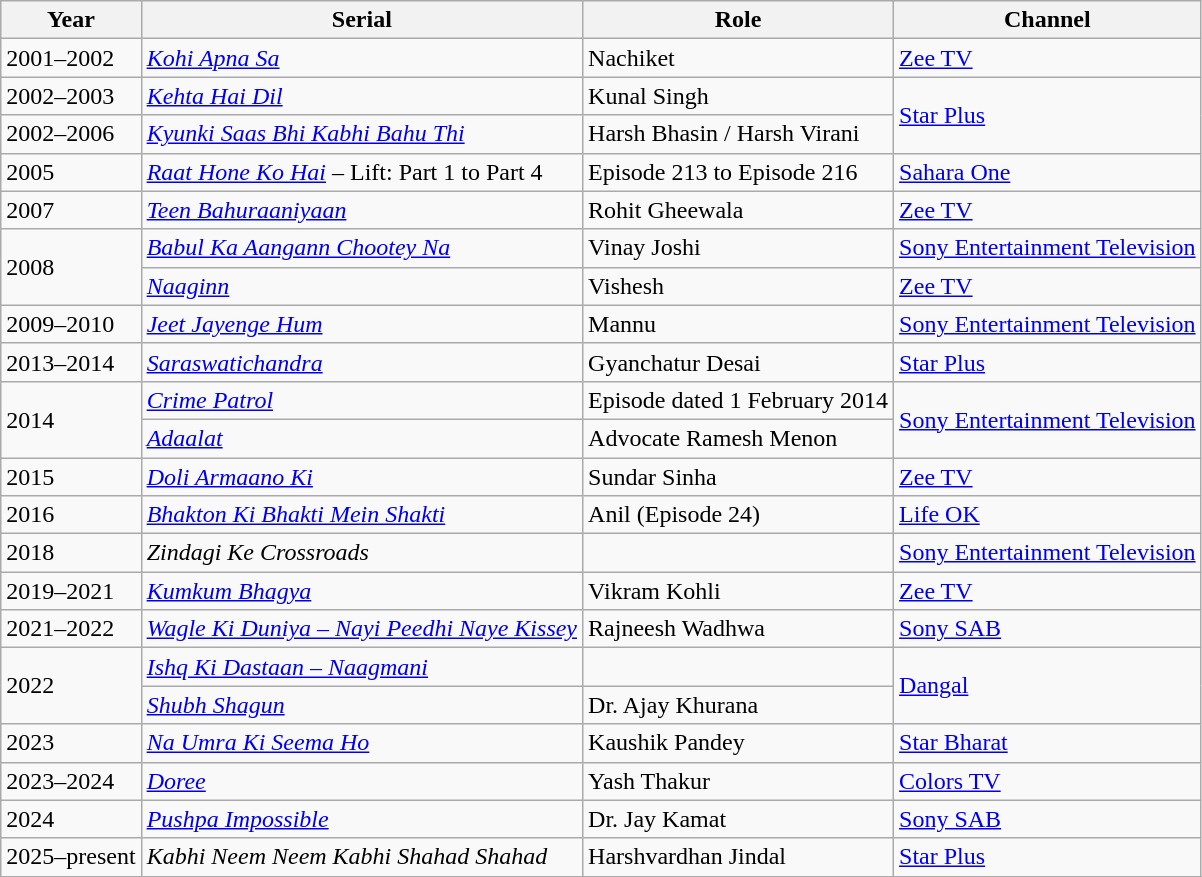<table class="wikitable sortable">
<tr>
<th>Year</th>
<th>Serial</th>
<th>Role</th>
<th>Channel</th>
</tr>
<tr>
<td>2001–2002</td>
<td><em><a href='#'>Kohi Apna Sa</a></em></td>
<td>Nachiket</td>
<td><a href='#'>Zee TV</a></td>
</tr>
<tr>
<td>2002–2003</td>
<td><em><a href='#'>Kehta Hai Dil</a></em></td>
<td>Kunal Singh</td>
<td rowspan = "2"><a href='#'>Star Plus</a></td>
</tr>
<tr>
<td>2002–2006</td>
<td><em><a href='#'>Kyunki Saas Bhi Kabhi Bahu Thi</a></em></td>
<td>Harsh Bhasin / Harsh Virani</td>
</tr>
<tr>
<td>2005</td>
<td><em><a href='#'>Raat Hone Ko Hai</a></em> – Lift: Part 1 to Part 4</td>
<td>Episode 213 to Episode 216</td>
<td><a href='#'>Sahara One</a></td>
</tr>
<tr>
<td>2007</td>
<td><em><a href='#'>Teen Bahuraaniyaan</a></em></td>
<td>Rohit Gheewala</td>
<td><a href='#'>Zee TV</a></td>
</tr>
<tr>
<td rowspan = "2">2008</td>
<td><em><a href='#'>Babul Ka Aangann Chootey Na</a></em></td>
<td>Vinay Joshi</td>
<td><a href='#'>Sony Entertainment Television</a></td>
</tr>
<tr>
<td><em><a href='#'>Naaginn</a></em></td>
<td>Vishesh</td>
<td><a href='#'>Zee TV</a></td>
</tr>
<tr>
<td>2009–2010</td>
<td><em><a href='#'>Jeet Jayenge Hum</a></em></td>
<td>Mannu</td>
<td><a href='#'>Sony Entertainment Television</a></td>
</tr>
<tr>
<td>2013–2014</td>
<td><em><a href='#'>Saraswatichandra</a></em></td>
<td>Gyanchatur Desai</td>
<td><a href='#'>Star Plus</a></td>
</tr>
<tr>
<td rowspan = "2">2014</td>
<td><em><a href='#'>Crime Patrol</a></em></td>
<td>Episode dated 1 February 2014</td>
<td rowspan = "2"><a href='#'>Sony Entertainment Television</a></td>
</tr>
<tr>
<td><em><a href='#'>Adaalat</a></em></td>
<td>Advocate Ramesh Menon</td>
</tr>
<tr>
<td>2015</td>
<td><em><a href='#'>Doli Armaano Ki</a></em></td>
<td>Sundar Sinha</td>
<td><a href='#'>Zee TV</a></td>
</tr>
<tr>
<td>2016</td>
<td><em><a href='#'>Bhakton Ki Bhakti Mein Shakti</a></em></td>
<td>Anil (Episode 24)</td>
<td><a href='#'>Life OK</a></td>
</tr>
<tr>
<td>2018</td>
<td><em>Zindagi Ke Crossroads</em></td>
<td></td>
<td><a href='#'>Sony Entertainment Television</a></td>
</tr>
<tr>
<td>2019–2021</td>
<td><em><a href='#'>Kumkum Bhagya</a></em></td>
<td>Vikram Kohli</td>
<td><a href='#'>Zee TV</a></td>
</tr>
<tr>
<td>2021–2022</td>
<td><em><a href='#'>Wagle Ki Duniya – Nayi Peedhi Naye Kissey</a></em></td>
<td>Rajneesh Wadhwa</td>
<td><a href='#'>Sony SAB</a></td>
</tr>
<tr>
<td rowspan = "2">2022</td>
<td><em><a href='#'>Ishq Ki Dastaan – Naagmani</a></em> </td>
<td></td>
<td rowspan = "2"><a href='#'>Dangal</a></td>
</tr>
<tr>
<td><em><a href='#'>Shubh Shagun</a></em></td>
<td>Dr. Ajay Khurana</td>
</tr>
<tr>
<td>2023</td>
<td><em><a href='#'>Na Umra Ki Seema Ho</a></em></td>
<td>Kaushik Pandey</td>
<td><a href='#'>Star Bharat</a></td>
</tr>
<tr>
<td>2023–2024</td>
<td><em><a href='#'> Doree</a></em></td>
<td>Yash Thakur</td>
<td><a href='#'>Colors TV</a></td>
</tr>
<tr>
<td>2024</td>
<td><em><a href='#'>Pushpa Impossible</a></em></td>
<td>Dr. Jay Kamat</td>
<td><a href='#'>Sony SAB</a></td>
</tr>
<tr>
<td>2025–present</td>
<td><em>Kabhi Neem Neem Kabhi Shahad Shahad</em></td>
<td>Harshvardhan Jindal</td>
<td><a href='#'>Star Plus</a></td>
</tr>
<tr>
</tr>
</table>
